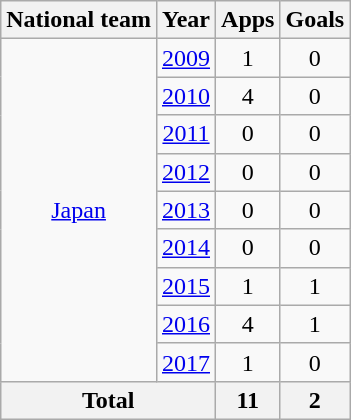<table class="wikitable" style="text-align:center">
<tr>
<th>National team</th>
<th>Year</th>
<th>Apps</th>
<th>Goals</th>
</tr>
<tr>
<td rowspan="9"><a href='#'>Japan</a></td>
<td><a href='#'>2009</a></td>
<td>1</td>
<td>0</td>
</tr>
<tr>
<td><a href='#'>2010</a></td>
<td>4</td>
<td>0</td>
</tr>
<tr>
<td><a href='#'>2011</a></td>
<td>0</td>
<td>0</td>
</tr>
<tr>
<td><a href='#'>2012</a></td>
<td>0</td>
<td>0</td>
</tr>
<tr>
<td><a href='#'>2013</a></td>
<td>0</td>
<td>0</td>
</tr>
<tr>
<td><a href='#'>2014</a></td>
<td>0</td>
<td>0</td>
</tr>
<tr>
<td><a href='#'>2015</a></td>
<td>1</td>
<td>1</td>
</tr>
<tr>
<td><a href='#'>2016</a></td>
<td>4</td>
<td>1</td>
</tr>
<tr>
<td><a href='#'>2017</a></td>
<td>1</td>
<td>0</td>
</tr>
<tr>
<th colspan="2">Total</th>
<th>11</th>
<th>2</th>
</tr>
</table>
